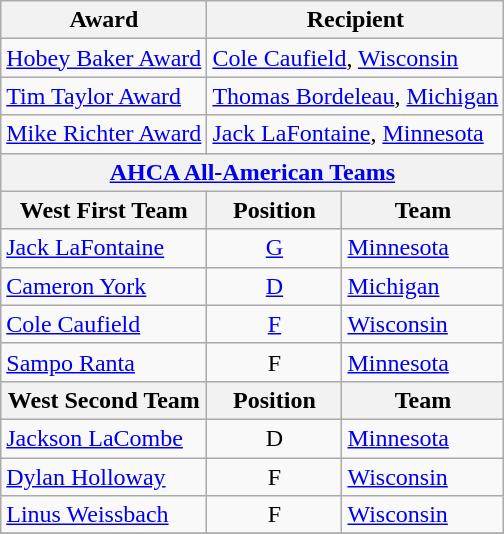<table class="wikitable">
<tr>
<th>Award</th>
<th colspan=2>Recipient</th>
</tr>
<tr>
<td><a href='#'>Hobey Baker Award</a></td>
<td colspan=2><a href='#'>Cole Caufield</a>, <a href='#'>Wisconsin</a></td>
</tr>
<tr>
<td><a href='#'>Tim Taylor Award</a></td>
<td colspan=2><a href='#'>Thomas Bordeleau</a>, <a href='#'>Michigan</a></td>
</tr>
<tr>
<td><a href='#'>Mike Richter Award</a></td>
<td colspan=2><a href='#'>Jack LaFontaine</a>, <a href='#'>Minnesota</a></td>
</tr>
<tr>
<th colspan=3><a href='#'>AHCA All-American Teams</a></th>
</tr>
<tr>
<th>West First Team</th>
<th>Position</th>
<th>Team</th>
</tr>
<tr>
<td><a href='#'>Jack LaFontaine</a></td>
<td align=center><a href='#'>G</a></td>
<td><a href='#'>Minnesota</a></td>
</tr>
<tr>
<td><a href='#'>Cameron York</a></td>
<td align=center><a href='#'>D</a></td>
<td><a href='#'>Michigan</a></td>
</tr>
<tr>
<td><a href='#'>Cole Caufield</a></td>
<td align=center><a href='#'>F</a></td>
<td><a href='#'>Wisconsin</a></td>
</tr>
<tr>
<td><a href='#'>Sampo Ranta</a></td>
<td align=center>F</td>
<td><a href='#'>Minnesota</a></td>
</tr>
<tr>
<th>West Second Team</th>
<th>Position</th>
<th>Team</th>
</tr>
<tr>
<td><a href='#'>Jackson LaCombe</a></td>
<td align=center>D</td>
<td><a href='#'>Minnesota</a></td>
</tr>
<tr>
<td><a href='#'>Dylan Holloway</a></td>
<td align=center>F</td>
<td><a href='#'>Wisconsin</a></td>
</tr>
<tr>
<td><a href='#'>Linus Weissbach</a></td>
<td align=center>F</td>
<td><a href='#'>Wisconsin</a></td>
</tr>
<tr>
</tr>
</table>
